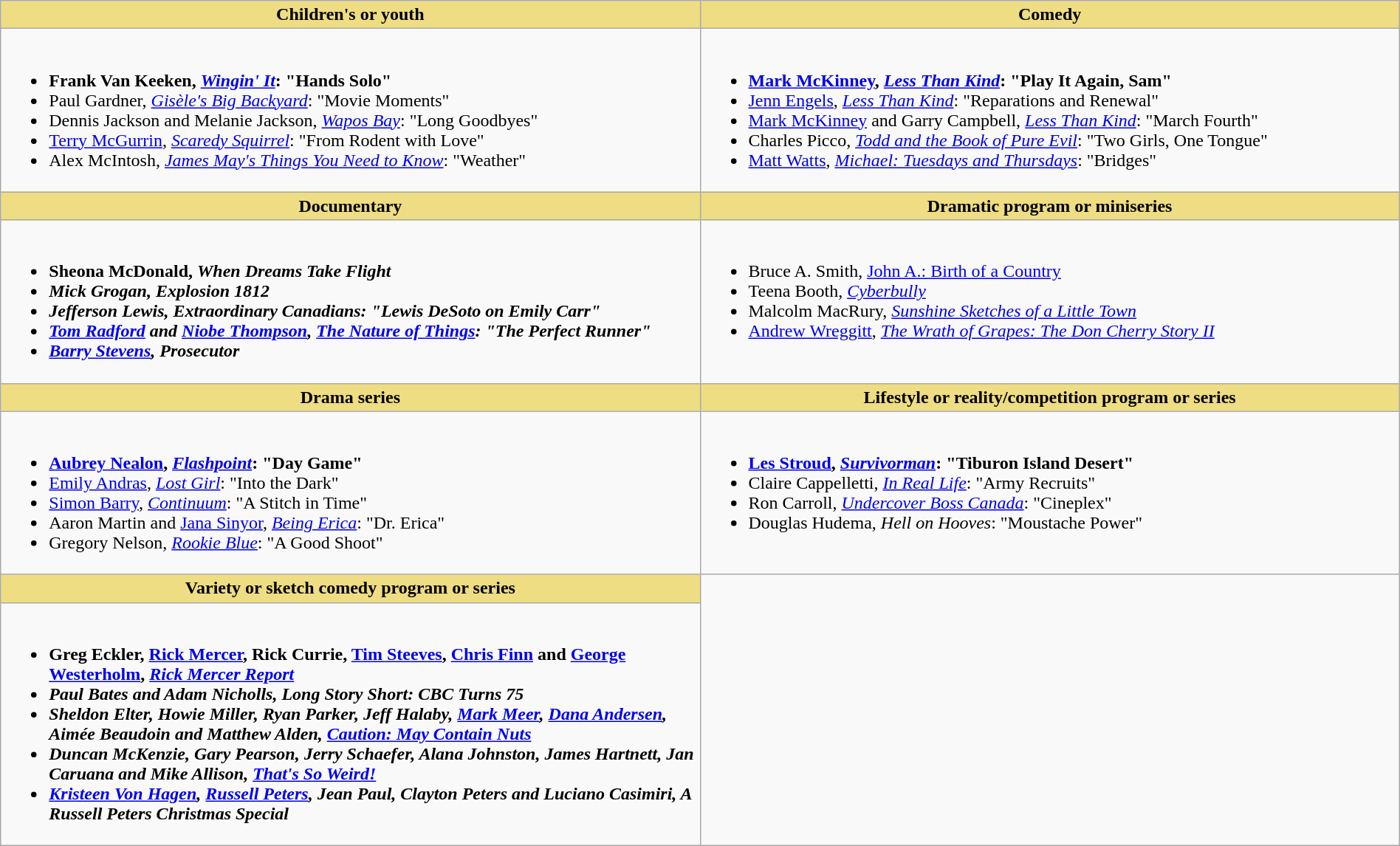<table class=wikitable width="100%">
<tr>
<th style="background:#EEDD82; width:50%">Children's or youth</th>
<th style="background:#EEDD82; width:50%">Comedy</th>
</tr>
<tr>
<td valign="top"><br><ul><li> <strong>Frank Van Keeken, <em><a href='#'>Wingin' It</a></em>: "Hands Solo"</strong></li><li>Paul Gardner, <em><a href='#'>Gisèle's Big Backyard</a></em>: "Movie Moments"</li><li>Dennis Jackson and Melanie Jackson, <em><a href='#'>Wapos Bay</a></em>: "Long Goodbyes"</li><li><a href='#'>Terry McGurrin</a>, <em><a href='#'>Scaredy Squirrel</a></em>: "From Rodent with Love"</li><li>Alex McIntosh, <em><a href='#'>James May's Things You Need to Know</a></em>: "Weather"</li></ul></td>
<td valign="top"><br><ul><li> <strong><a href='#'>Mark McKinney</a>, <em><a href='#'>Less Than Kind</a></em>: "Play It Again, Sam"</strong></li><li><a href='#'>Jenn Engels</a>, <em><a href='#'>Less Than Kind</a></em>: "Reparations and Renewal"</li><li><a href='#'>Mark McKinney</a> and Garry Campbell, <em><a href='#'>Less Than Kind</a></em>: "March Fourth"</li><li>Charles Picco, <em><a href='#'>Todd and the Book of Pure Evil</a></em>: "Two Girls, One Tongue"</li><li><a href='#'>Matt Watts</a>, <em><a href='#'>Michael: Tuesdays and Thursdays</a></em>: "Bridges"</li></ul></td>
</tr>
<tr>
<th style="background:#EEDD82; width:50%">Documentary</th>
<th style="background:#EEDD82; width:50%">Dramatic program or miniseries</th>
</tr>
<tr>
<td valign="top"><br><ul><li> <strong>Sheona McDonald, <em>When Dreams Take Flight<strong><em></li><li>Mick Grogan, </em>Explosion 1812<em></li><li>Jefferson Lewis, </em>Extraordinary Canadians<em>: "Lewis DeSoto on Emily Carr"</li><li><a href='#'>Tom Radford</a> and <a href='#'>Niobe Thompson</a>, </em><a href='#'>The Nature of Things</a><em>: "The Perfect Runner"</li><li><a href='#'>Barry Stevens</a>, </em>Prosecutor<em></li></ul></td>
<td valign="top"><br><ul><li> </strong>Bruce A. Smith, </em><a href='#'>John A.: Birth of a Country</a></em></strong></li><li>Teena Booth, <em><a href='#'>Cyberbully</a></em></li><li>Malcolm MacRury, <em><a href='#'>Sunshine Sketches of a Little Town</a></em></li><li><a href='#'>Andrew Wreggitt</a>, <em><a href='#'>The Wrath of Grapes: The Don Cherry Story II</a></em></li></ul></td>
</tr>
<tr>
<th style="background:#EEDD82; width:50%">Drama series</th>
<th style="background:#EEDD82; width:50%">Lifestyle or reality/competition program or series</th>
</tr>
<tr>
<td valign="top"><br><ul><li> <strong><a href='#'>Aubrey Nealon</a>, <em><a href='#'>Flashpoint</a></em>: "Day Game"</strong></li><li><a href='#'>Emily Andras</a>, <em><a href='#'>Lost Girl</a></em>: "Into the Dark"</li><li><a href='#'>Simon Barry</a>, <em><a href='#'>Continuum</a></em>: "A Stitch in Time"</li><li>Aaron Martin and <a href='#'>Jana Sinyor</a>, <em><a href='#'>Being Erica</a></em>: "Dr. Erica"</li><li>Gregory Nelson, <em><a href='#'>Rookie Blue</a></em>: "A Good Shoot"</li></ul></td>
<td valign="top"><br><ul><li> <strong><a href='#'>Les Stroud</a>, <em><a href='#'>Survivorman</a></em>: "Tiburon Island Desert"</strong></li><li>Claire Cappelletti, <em><a href='#'>In Real Life</a></em>: "Army Recruits"</li><li>Ron Carroll, <em><a href='#'>Undercover Boss Canada</a></em>: "Cineplex"</li><li>Douglas Hudema, <em>Hell on Hooves</em>: "Moustache Power"</li></ul></td>
</tr>
<tr>
<th style="background:#EEDD82; width:50%">Variety or sketch comedy program or series</th>
</tr>
<tr>
<td valign="top"><br><ul><li> <strong>Greg Eckler, <a href='#'>Rick Mercer</a>, Rick Currie, <a href='#'>Tim Steeves</a>, <a href='#'>Chris Finn</a> and <a href='#'>George Westerholm</a>, <em><a href='#'>Rick Mercer Report</a><strong><em></li><li>Paul Bates and Adam Nicholls, </em>Long Story Short: CBC Turns 75<em></li><li>Sheldon Elter, Howie Miller, Ryan Parker, Jeff Halaby, <a href='#'>Mark Meer</a>, <a href='#'>Dana Andersen</a>, Aimée Beaudoin and Matthew Alden, </em><a href='#'>Caution: May Contain Nuts</a><em></li><li>Duncan McKenzie, Gary Pearson, Jerry Schaefer, Alana Johnston, James Hartnett, Jan Caruana and Mike Allison, </em><a href='#'>That's So Weird!</a><em></li><li><a href='#'>Kristeen Von Hagen</a>, <a href='#'>Russell Peters</a>, Jean Paul, Clayton Peters and Luciano Casimiri, </em>A Russell Peters Christmas Special<em></li></ul></td>
</tr>
</table>
